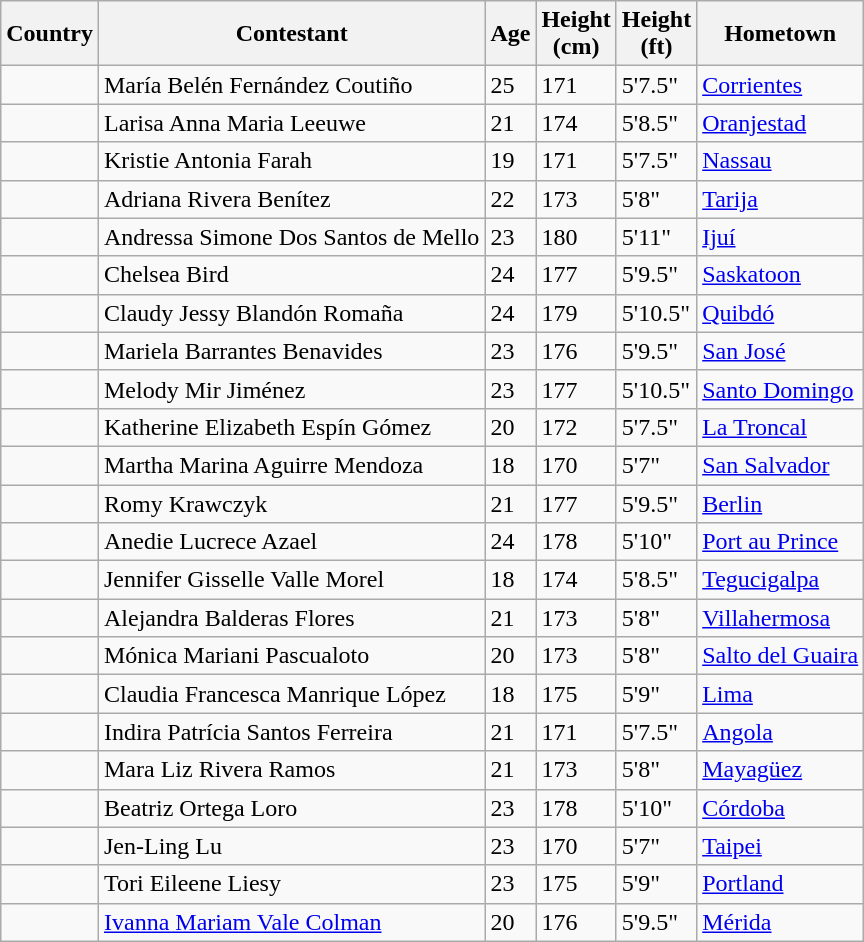<table class="sortable wikitable">
<tr>
<th>Country</th>
<th>Contestant</th>
<th>Age</th>
<th>Height<br> (cm)</th>
<th>Height<br> (ft)</th>
<th>Hometown</th>
</tr>
<tr>
<td><strong></strong></td>
<td>María Belén Fernández Coutiño</td>
<td>25</td>
<td>171</td>
<td>5'7.5"</td>
<td><a href='#'>Corrientes</a></td>
</tr>
<tr>
<td><strong></strong></td>
<td>Larisa Anna Maria Leeuwe</td>
<td>21</td>
<td>174</td>
<td>5'8.5"</td>
<td><a href='#'>Oranjestad</a></td>
</tr>
<tr>
<td><strong></strong></td>
<td>Kristie Antonia Farah</td>
<td>19</td>
<td>171</td>
<td>5'7.5"</td>
<td><a href='#'>Nassau</a></td>
</tr>
<tr>
<td><strong></strong></td>
<td>Adriana Rivera Benítez</td>
<td>22</td>
<td>173</td>
<td>5'8"</td>
<td><a href='#'>Tarija</a></td>
</tr>
<tr>
<td><strong></strong></td>
<td>Andressa Simone Dos Santos de Mello</td>
<td>23</td>
<td>180</td>
<td>5'11"</td>
<td><a href='#'>Ijuí</a></td>
</tr>
<tr>
<td><strong></strong></td>
<td>Chelsea Bird</td>
<td>24</td>
<td>177</td>
<td>5'9.5"</td>
<td><a href='#'>Saskatoon</a></td>
</tr>
<tr>
<td><strong></strong></td>
<td>Claudy Jessy Blandón Romaña</td>
<td>24</td>
<td>179</td>
<td>5'10.5"</td>
<td><a href='#'>Quibdó</a></td>
</tr>
<tr>
<td><strong></strong></td>
<td>Mariela Barrantes Benavides</td>
<td>23</td>
<td>176</td>
<td>5'9.5"</td>
<td><a href='#'>San José</a></td>
</tr>
<tr>
<td><strong></strong></td>
<td>Melody Mir Jiménez</td>
<td>23</td>
<td>177</td>
<td>5'10.5"</td>
<td><a href='#'>Santo Domingo</a></td>
</tr>
<tr>
<td><strong></strong></td>
<td>Katherine Elizabeth Espín Gómez</td>
<td>20</td>
<td>172</td>
<td>5'7.5"</td>
<td><a href='#'>La Troncal</a></td>
</tr>
<tr>
<td><strong></strong></td>
<td>Martha Marina Aguirre Mendoza</td>
<td>18</td>
<td>170</td>
<td>5'7"</td>
<td><a href='#'>San Salvador</a></td>
</tr>
<tr>
<td><strong></strong></td>
<td>Romy Krawczyk</td>
<td>21</td>
<td>177</td>
<td>5'9.5"</td>
<td><a href='#'>Berlin</a></td>
</tr>
<tr>
<td><strong></strong></td>
<td>Anedie Lucrece Azael</td>
<td>24</td>
<td>178</td>
<td>5'10"</td>
<td><a href='#'>Port au Prince</a></td>
</tr>
<tr>
<td><strong></strong></td>
<td>Jennifer Gisselle Valle Morel</td>
<td>18</td>
<td>174</td>
<td>5'8.5"</td>
<td><a href='#'>Tegucigalpa</a></td>
</tr>
<tr>
<td><strong></strong></td>
<td>Alejandra Balderas Flores</td>
<td>21</td>
<td>173</td>
<td>5'8"</td>
<td><a href='#'>Villahermosa</a></td>
</tr>
<tr>
<td><strong></strong></td>
<td>Mónica Mariani Pascualoto</td>
<td>20</td>
<td>173</td>
<td>5'8"</td>
<td><a href='#'>Salto del Guaira</a></td>
</tr>
<tr>
<td><strong></strong></td>
<td>Claudia Francesca Manrique López</td>
<td>18</td>
<td>175</td>
<td>5'9"</td>
<td><a href='#'>Lima</a></td>
</tr>
<tr>
<td><strong></strong></td>
<td>Indira Patrícia Santos Ferreira</td>
<td>21</td>
<td>171</td>
<td>5'7.5"</td>
<td><a href='#'>Angola</a></td>
</tr>
<tr>
<td><strong></strong></td>
<td>Mara Liz Rivera Ramos</td>
<td>21</td>
<td>173</td>
<td>5'8"</td>
<td><a href='#'>Mayagüez</a></td>
</tr>
<tr>
<td><strong></strong></td>
<td>Beatriz Ortega Loro</td>
<td>23</td>
<td>178</td>
<td>5'10"</td>
<td><a href='#'>Córdoba</a></td>
</tr>
<tr>
<td><strong></strong></td>
<td>Jen-Ling Lu</td>
<td>23</td>
<td>170</td>
<td>5'7"</td>
<td><a href='#'>Taipei</a></td>
</tr>
<tr>
<td><strong></strong></td>
<td>Tori Eileene Liesy</td>
<td>23</td>
<td>175</td>
<td>5'9"</td>
<td><a href='#'>Portland</a></td>
</tr>
<tr>
<td><strong></strong></td>
<td><a href='#'>Ivanna Mariam Vale Colman</a></td>
<td>20</td>
<td>176</td>
<td>5'9.5"</td>
<td><a href='#'>Mérida</a></td>
</tr>
</table>
